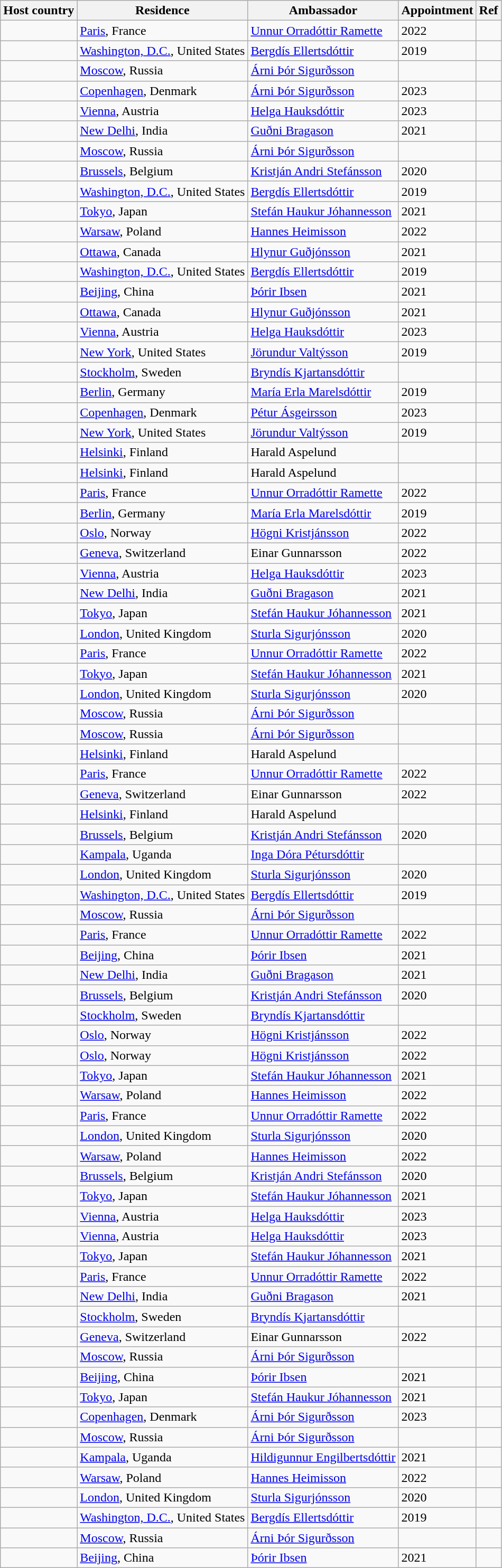<table class="sortable wikitable">
<tr>
<th>Host country</th>
<th>Residence</th>
<th>Ambassador</th>
<th>Appointment</th>
<th>Ref</th>
</tr>
<tr>
<td></td>
<td><a href='#'>Paris</a>, France</td>
<td><a href='#'>Unnur Orradóttir Ramette</a></td>
<td>2022</td>
<td></td>
</tr>
<tr>
<td></td>
<td><a href='#'>Washington, D.C.</a>, United States</td>
<td><a href='#'>Bergdís Ellertsdóttir</a></td>
<td>2019</td>
<td></td>
</tr>
<tr>
<td></td>
<td><a href='#'>Moscow</a>, Russia</td>
<td><a href='#'>Árni Þór Sigurðsson</a></td>
<td></td>
<td></td>
</tr>
<tr>
<td></td>
<td><a href='#'>Copenhagen</a>, Denmark</td>
<td><a href='#'>Árni Þór Sigurðsson</a></td>
<td>2023</td>
<td></td>
</tr>
<tr>
<td></td>
<td><a href='#'>Vienna</a>, Austria</td>
<td><a href='#'>Helga Hauksdóttir</a></td>
<td>2023</td>
<td></td>
</tr>
<tr>
<td></td>
<td><a href='#'>New Delhi</a>, India</td>
<td><a href='#'>Guðni Bragason</a></td>
<td>2021</td>
<td></td>
</tr>
<tr>
<td></td>
<td><a href='#'>Moscow</a>, Russia</td>
<td><a href='#'>Árni Þór Sigurðsson</a></td>
<td></td>
<td></td>
</tr>
<tr>
<td></td>
<td><a href='#'>Brussels</a>, Belgium</td>
<td><a href='#'>Kristján Andri Stefánsson</a></td>
<td>2020</td>
<td></td>
</tr>
<tr>
<td></td>
<td><a href='#'>Washington, D.C.</a>, United States</td>
<td><a href='#'>Bergdís Ellertsdóttir</a></td>
<td>2019</td>
<td></td>
</tr>
<tr>
<td></td>
<td><a href='#'>Tokyo</a>, Japan</td>
<td><a href='#'>Stefán Haukur Jóhannesson</a></td>
<td>2021</td>
<td></td>
</tr>
<tr>
<td></td>
<td><a href='#'>Warsaw</a>, Poland</td>
<td><a href='#'>Hannes Heimisson</a></td>
<td>2022</td>
<td></td>
</tr>
<tr>
<td></td>
<td><a href='#'>Ottawa</a>, Canada</td>
<td><a href='#'>Hlynur Guðjónsson</a></td>
<td>2021</td>
<td></td>
</tr>
<tr>
<td></td>
<td><a href='#'>Washington, D.C.</a>, United States</td>
<td><a href='#'>Bergdís Ellertsdóttir</a></td>
<td>2019</td>
<td></td>
</tr>
<tr>
<td></td>
<td><a href='#'>Beijing</a>, China</td>
<td><a href='#'>Þórir Ibsen</a></td>
<td>2021</td>
<td></td>
</tr>
<tr>
<td></td>
<td><a href='#'>Ottawa</a>, Canada</td>
<td><a href='#'>Hlynur Guðjónsson</a></td>
<td>2021</td>
<td></td>
</tr>
<tr>
<td></td>
<td><a href='#'>Vienna</a>, Austria</td>
<td><a href='#'>Helga Hauksdóttir</a></td>
<td>2023</td>
<td></td>
</tr>
<tr>
<td></td>
<td><a href='#'>New York</a>, United States</td>
<td><a href='#'>Jörundur Valtýsson</a></td>
<td>2019</td>
<td></td>
</tr>
<tr>
<td></td>
<td><a href='#'>Stockholm</a>, Sweden</td>
<td><a href='#'>Bryndís Kjartansdóttir</a></td>
<td></td>
<td></td>
</tr>
<tr>
<td></td>
<td><a href='#'>Berlin</a>, Germany</td>
<td><a href='#'>María Erla Marelsdóttir</a></td>
<td>2019</td>
<td></td>
</tr>
<tr>
<td></td>
<td><a href='#'>Copenhagen</a>, Denmark</td>
<td><a href='#'>Pétur Ásgeirsson</a></td>
<td>2023</td>
<td></td>
</tr>
<tr>
<td></td>
<td><a href='#'>New York</a>, United States</td>
<td><a href='#'>Jörundur Valtýsson</a></td>
<td>2019</td>
<td></td>
</tr>
<tr>
<td></td>
<td><a href='#'>Helsinki</a>, Finland</td>
<td>Harald Aspelund</td>
<td></td>
<td></td>
</tr>
<tr>
<td></td>
<td><a href='#'>Helsinki</a>, Finland</td>
<td>Harald Aspelund</td>
<td></td>
<td></td>
</tr>
<tr>
<td></td>
<td><a href='#'>Paris</a>, France</td>
<td><a href='#'>Unnur Orradóttir Ramette</a></td>
<td>2022</td>
<td></td>
</tr>
<tr>
<td></td>
<td><a href='#'>Berlin</a>, Germany</td>
<td><a href='#'>María Erla Marelsdóttir</a></td>
<td>2019</td>
<td></td>
</tr>
<tr>
<td></td>
<td><a href='#'>Oslo</a>, Norway</td>
<td><a href='#'>Högni Kristjánsson</a></td>
<td>2022</td>
<td></td>
</tr>
<tr>
<td></td>
<td><a href='#'>Geneva</a>, Switzerland</td>
<td>Einar Gunnarsson</td>
<td>2022</td>
<td></td>
</tr>
<tr>
<td></td>
<td><a href='#'>Vienna</a>, Austria</td>
<td><a href='#'>Helga Hauksdóttir</a></td>
<td>2023</td>
<td></td>
</tr>
<tr>
<td></td>
<td><a href='#'>New Delhi</a>, India</td>
<td><a href='#'>Guðni Bragason</a></td>
<td>2021</td>
<td></td>
</tr>
<tr>
<td></td>
<td><a href='#'>Tokyo</a>, Japan</td>
<td><a href='#'>Stefán Haukur Jóhannesson</a></td>
<td>2021</td>
<td></td>
</tr>
<tr>
<td></td>
<td><a href='#'>London</a>, United Kingdom</td>
<td><a href='#'>Sturla Sigurjónsson</a></td>
<td>2020</td>
<td></td>
</tr>
<tr>
<td></td>
<td><a href='#'>Paris</a>, France</td>
<td><a href='#'>Unnur Orradóttir Ramette</a></td>
<td>2022</td>
<td></td>
</tr>
<tr>
<td></td>
<td><a href='#'>Tokyo</a>, Japan</td>
<td><a href='#'>Stefán Haukur Jóhannesson</a></td>
<td>2021</td>
<td></td>
</tr>
<tr>
<td></td>
<td><a href='#'>London</a>, United Kingdom</td>
<td><a href='#'>Sturla Sigurjónsson</a></td>
<td>2020</td>
<td></td>
</tr>
<tr>
<td></td>
<td><a href='#'>Moscow</a>, Russia</td>
<td><a href='#'>Árni Þór Sigurðsson</a></td>
<td></td>
<td></td>
</tr>
<tr>
<td></td>
<td><a href='#'>Moscow</a>, Russia</td>
<td><a href='#'>Árni Þór Sigurðsson</a></td>
<td></td>
<td></td>
</tr>
<tr>
<td></td>
<td><a href='#'>Helsinki</a>, Finland</td>
<td>Harald Aspelund</td>
<td></td>
<td></td>
</tr>
<tr>
<td></td>
<td><a href='#'>Paris</a>, France</td>
<td><a href='#'>Unnur Orradóttir Ramette</a></td>
<td>2022</td>
<td></td>
</tr>
<tr>
<td></td>
<td><a href='#'>Geneva</a>, Switzerland</td>
<td>Einar Gunnarsson</td>
<td>2022</td>
<td></td>
</tr>
<tr>
<td></td>
<td><a href='#'>Helsinki</a>, Finland</td>
<td>Harald Aspelund</td>
<td></td>
<td></td>
</tr>
<tr>
<td></td>
<td><a href='#'>Brussels</a>, Belgium</td>
<td><a href='#'>Kristján Andri Stefánsson</a></td>
<td>2020</td>
<td></td>
</tr>
<tr>
<td></td>
<td><a href='#'>Kampala</a>, Uganda</td>
<td><a href='#'>Inga Dóra Pétursdóttir</a></td>
<td></td>
<td></td>
</tr>
<tr>
<td></td>
<td><a href='#'>London</a>, United Kingdom</td>
<td><a href='#'>Sturla Sigurjónsson</a></td>
<td>2020</td>
<td></td>
</tr>
<tr>
<td></td>
<td><a href='#'>Washington, D.C.</a>, United States</td>
<td><a href='#'>Bergdís Ellertsdóttir</a></td>
<td>2019</td>
<td></td>
</tr>
<tr>
<td></td>
<td><a href='#'>Moscow</a>, Russia</td>
<td><a href='#'>Árni Þór Sigurðsson</a></td>
<td></td>
<td></td>
</tr>
<tr>
<td></td>
<td><a href='#'>Paris</a>, France</td>
<td><a href='#'>Unnur Orradóttir Ramette</a></td>
<td>2022</td>
<td></td>
</tr>
<tr>
<td></td>
<td><a href='#'>Beijing</a>, China</td>
<td><a href='#'>Þórir Ibsen</a></td>
<td>2021</td>
<td></td>
</tr>
<tr>
<td></td>
<td><a href='#'>New Delhi</a>, India</td>
<td><a href='#'>Guðni Bragason</a></td>
<td>2021</td>
<td></td>
</tr>
<tr>
<td></td>
<td><a href='#'>Brussels</a>, Belgium</td>
<td><a href='#'>Kristján Andri Stefánsson</a></td>
<td>2020</td>
<td></td>
</tr>
<tr>
<td></td>
<td><a href='#'>Stockholm</a>, Sweden</td>
<td><a href='#'>Bryndís Kjartansdóttir</a></td>
<td></td>
<td></td>
</tr>
<tr>
<td></td>
<td><a href='#'>Oslo</a>, Norway</td>
<td><a href='#'>Högni Kristjánsson</a></td>
<td>2022</td>
<td></td>
</tr>
<tr>
<td></td>
<td><a href='#'>Oslo</a>, Norway</td>
<td><a href='#'>Högni Kristjánsson</a></td>
<td>2022</td>
<td></td>
</tr>
<tr>
<td></td>
<td><a href='#'>Tokyo</a>, Japan</td>
<td><a href='#'>Stefán Haukur Jóhannesson</a></td>
<td>2021</td>
<td></td>
</tr>
<tr>
<td></td>
<td><a href='#'>Warsaw</a>, Poland</td>
<td><a href='#'>Hannes Heimisson</a></td>
<td>2022</td>
<td></td>
</tr>
<tr>
<td></td>
<td><a href='#'>Paris</a>, France</td>
<td><a href='#'>Unnur Orradóttir Ramette</a></td>
<td>2022</td>
<td></td>
</tr>
<tr>
<td></td>
<td><a href='#'>London</a>, United Kingdom</td>
<td><a href='#'>Sturla Sigurjónsson</a></td>
<td>2020</td>
<td></td>
</tr>
<tr>
<td></td>
<td><a href='#'>Warsaw</a>, Poland</td>
<td><a href='#'>Hannes Heimisson</a></td>
<td>2022</td>
<td></td>
</tr>
<tr>
<td></td>
<td><a href='#'>Brussels</a>, Belgium</td>
<td><a href='#'>Kristján Andri Stefánsson</a></td>
<td>2020</td>
<td></td>
</tr>
<tr>
<td></td>
<td><a href='#'>Tokyo</a>, Japan</td>
<td><a href='#'>Stefán Haukur Jóhannesson</a></td>
<td>2021</td>
<td></td>
</tr>
<tr>
<td></td>
<td><a href='#'>Vienna</a>, Austria</td>
<td><a href='#'>Helga Hauksdóttir</a></td>
<td>2023</td>
<td></td>
</tr>
<tr>
<td></td>
<td><a href='#'>Vienna</a>, Austria</td>
<td><a href='#'>Helga Hauksdóttir</a></td>
<td>2023</td>
<td></td>
</tr>
<tr>
<td></td>
<td><a href='#'>Tokyo</a>, Japan</td>
<td><a href='#'>Stefán Haukur Jóhannesson</a></td>
<td>2021</td>
<td></td>
</tr>
<tr>
<td></td>
<td><a href='#'>Paris</a>, France</td>
<td><a href='#'>Unnur Orradóttir Ramette</a></td>
<td>2022</td>
<td></td>
</tr>
<tr>
<td></td>
<td><a href='#'>New Delhi</a>, India</td>
<td><a href='#'>Guðni Bragason</a></td>
<td>2021</td>
<td></td>
</tr>
<tr>
<td></td>
<td><a href='#'>Stockholm</a>, Sweden</td>
<td><a href='#'>Bryndís Kjartansdóttir</a></td>
<td></td>
<td></td>
</tr>
<tr>
<td></td>
<td><a href='#'>Geneva</a>, Switzerland</td>
<td>Einar Gunnarsson</td>
<td>2022</td>
<td></td>
</tr>
<tr>
<td></td>
<td><a href='#'>Moscow</a>, Russia</td>
<td><a href='#'>Árni Þór Sigurðsson</a></td>
<td></td>
<td></td>
</tr>
<tr>
<td></td>
<td><a href='#'>Beijing</a>, China</td>
<td><a href='#'>Þórir Ibsen</a></td>
<td>2021</td>
<td></td>
</tr>
<tr>
<td></td>
<td><a href='#'>Tokyo</a>, Japan</td>
<td><a href='#'>Stefán Haukur Jóhannesson</a></td>
<td>2021</td>
<td></td>
</tr>
<tr>
<td></td>
<td><a href='#'>Copenhagen</a>, Denmark</td>
<td><a href='#'>Árni Þór Sigurðsson</a></td>
<td>2023</td>
<td></td>
</tr>
<tr>
<td></td>
<td><a href='#'>Moscow</a>, Russia</td>
<td><a href='#'>Árni Þór Sigurðsson</a></td>
<td></td>
<td></td>
</tr>
<tr>
<td></td>
<td><a href='#'>Kampala</a>, Uganda</td>
<td><a href='#'>Hildigunnur Engilbertsdóttir</a></td>
<td>2021</td>
<td></td>
</tr>
<tr>
<td></td>
<td><a href='#'>Warsaw</a>, Poland</td>
<td><a href='#'>Hannes Heimisson</a></td>
<td>2022</td>
<td></td>
</tr>
<tr>
<td></td>
<td><a href='#'>London</a>, United Kingdom</td>
<td><a href='#'>Sturla Sigurjónsson</a></td>
<td>2020</td>
<td></td>
</tr>
<tr>
<td></td>
<td><a href='#'>Washington, D.C.</a>, United States</td>
<td><a href='#'>Bergdís Ellertsdóttir</a></td>
<td>2019</td>
<td></td>
</tr>
<tr>
<td></td>
<td><a href='#'>Moscow</a>, Russia</td>
<td><a href='#'>Árni Þór Sigurðsson</a></td>
<td></td>
<td></td>
</tr>
<tr>
<td></td>
<td><a href='#'>Beijing</a>, China</td>
<td><a href='#'>Þórir Ibsen</a></td>
<td>2021</td>
<td></td>
</tr>
</table>
